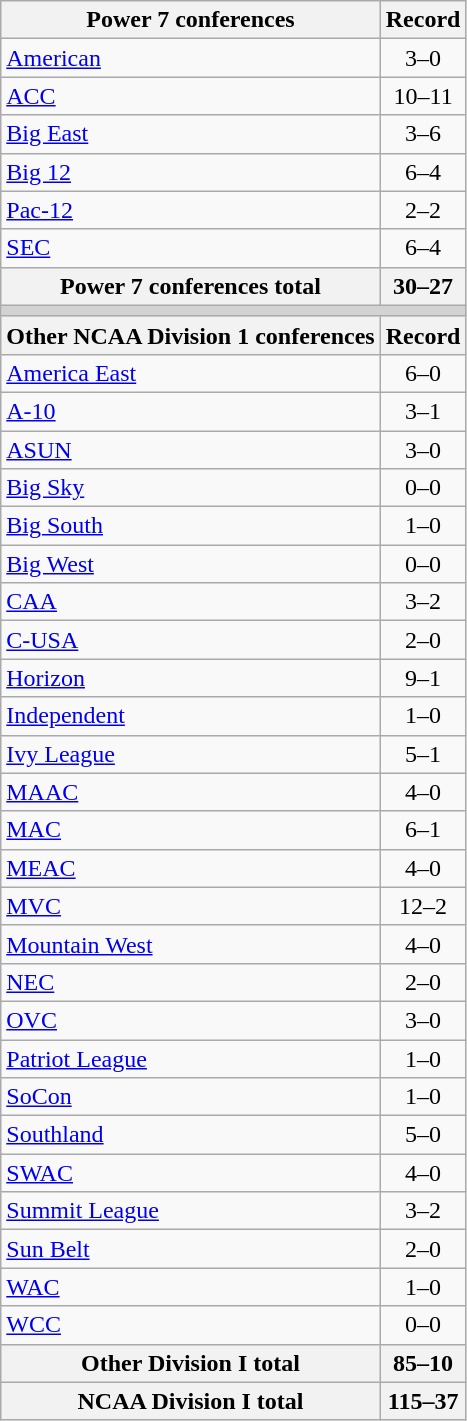<table class="wikitable">
<tr>
<th>Power 7 conferences</th>
<th>Record</th>
</tr>
<tr>
<td><a href='#'>American</a></td>
<td align=center>3–0</td>
</tr>
<tr>
<td><a href='#'>ACC</a></td>
<td align=center>10–11</td>
</tr>
<tr>
<td><a href='#'>Big East</a></td>
<td align=center>3–6</td>
</tr>
<tr>
<td><a href='#'>Big 12</a></td>
<td align=center>6–4</td>
</tr>
<tr>
<td><a href='#'>Pac-12</a></td>
<td align=center>2–2</td>
</tr>
<tr>
<td><a href='#'>SEC</a></td>
<td align=center>6–4</td>
</tr>
<tr>
<th>Power 7 conferences total</th>
<th>30–27</th>
</tr>
<tr>
<th colspan="2" style="background:lightgrey;"></th>
</tr>
<tr>
<th>Other NCAA Division 1 conferences</th>
<th>Record</th>
</tr>
<tr>
<td><a href='#'>America East</a></td>
<td align=center>6–0</td>
</tr>
<tr>
<td><a href='#'>A-10</a></td>
<td align=center>3–1</td>
</tr>
<tr>
<td><a href='#'>ASUN</a></td>
<td align=center>3–0</td>
</tr>
<tr>
<td><a href='#'>Big Sky</a></td>
<td align=center>0–0</td>
</tr>
<tr>
<td><a href='#'>Big South</a></td>
<td align=center>1–0</td>
</tr>
<tr>
<td><a href='#'>Big West</a></td>
<td align=center>0–0</td>
</tr>
<tr>
<td><a href='#'>CAA</a></td>
<td align=center>3–2</td>
</tr>
<tr>
<td><a href='#'>C-USA</a></td>
<td align=center>2–0</td>
</tr>
<tr>
<td><a href='#'>Horizon</a></td>
<td align=center>9–1</td>
</tr>
<tr>
<td><a href='#'>Independent</a></td>
<td align=center>1–0</td>
</tr>
<tr>
<td><a href='#'>Ivy League</a></td>
<td align=center>5–1</td>
</tr>
<tr>
<td><a href='#'>MAAC</a></td>
<td align=center>4–0</td>
</tr>
<tr>
<td><a href='#'>MAC</a></td>
<td align=center>6–1</td>
</tr>
<tr>
<td><a href='#'>MEAC</a></td>
<td align=center>4–0</td>
</tr>
<tr>
<td><a href='#'>MVC</a></td>
<td align=center>12–2</td>
</tr>
<tr>
<td><a href='#'>Mountain West</a></td>
<td align=center>4–0</td>
</tr>
<tr>
<td><a href='#'>NEC</a></td>
<td align=center>2–0</td>
</tr>
<tr>
<td><a href='#'>OVC</a></td>
<td align=center>3–0</td>
</tr>
<tr>
<td><a href='#'>Patriot League</a></td>
<td align=center>1–0</td>
</tr>
<tr>
<td><a href='#'>SoCon</a></td>
<td align=center>1–0</td>
</tr>
<tr>
<td><a href='#'>Southland</a></td>
<td align=center>5–0</td>
</tr>
<tr>
<td><a href='#'>SWAC</a></td>
<td align=center>4–0</td>
</tr>
<tr>
<td><a href='#'>Summit League</a></td>
<td align=center>3–2</td>
</tr>
<tr>
<td><a href='#'>Sun Belt</a></td>
<td align=center>2–0</td>
</tr>
<tr>
<td><a href='#'>WAC</a></td>
<td align=center>1–0</td>
</tr>
<tr>
<td><a href='#'>WCC</a></td>
<td align=center>0–0</td>
</tr>
<tr>
<th>Other Division I total</th>
<th>85–10</th>
</tr>
<tr>
<th>NCAA Division I total</th>
<th>115–37</th>
</tr>
</table>
